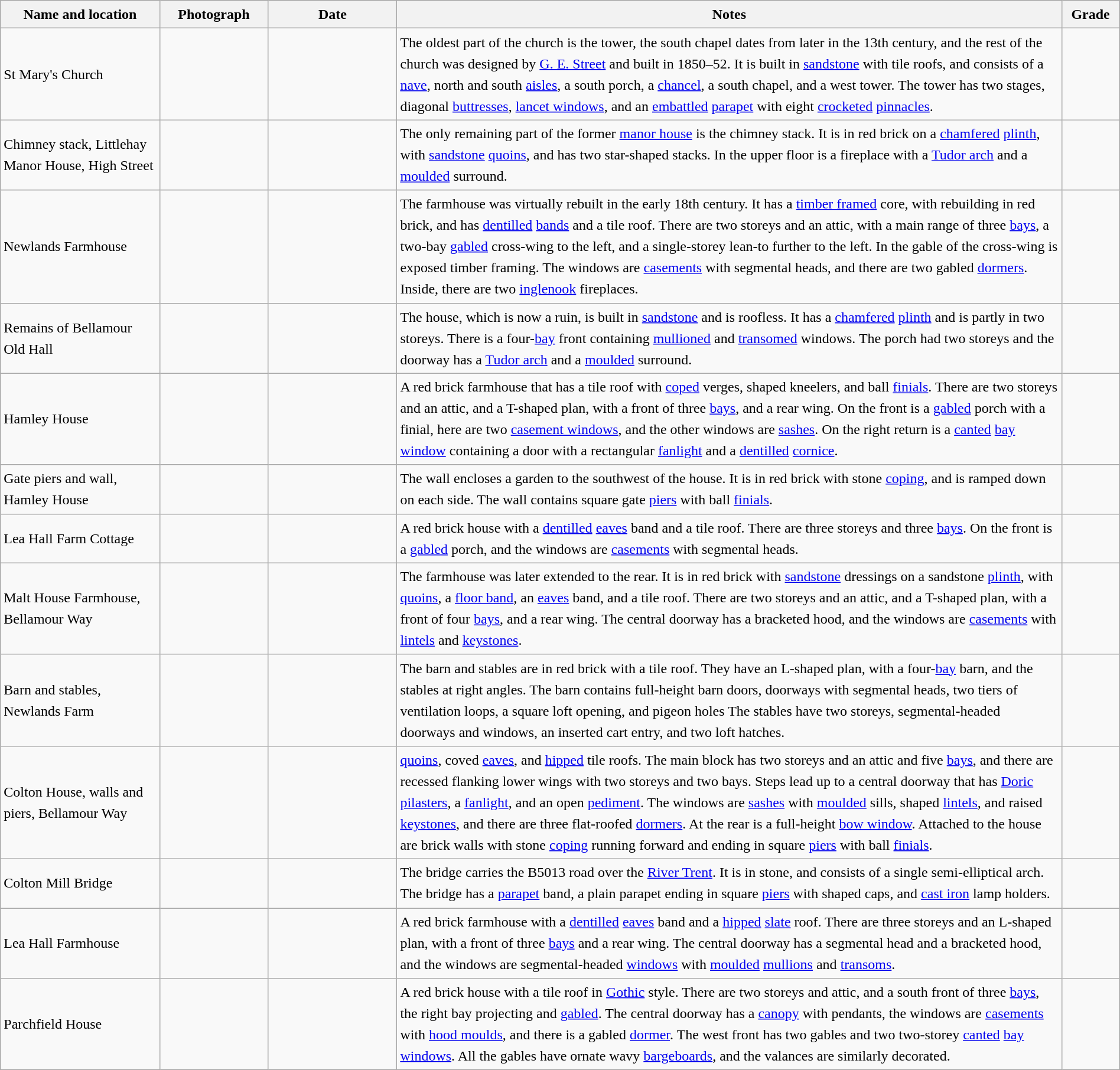<table class="wikitable sortable plainrowheaders" style="width:100%; border:0; text-align:left; line-height:150%;">
<tr>
<th scope="col"  style="width:150px">Name and location</th>
<th scope="col"  style="width:100px" class="unsortable">Photograph</th>
<th scope="col"  style="width:120px">Date</th>
<th scope="col"  style="width:650px" class="unsortable">Notes</th>
<th scope="col"  style="width:50px">Grade</th>
</tr>
<tr>
<td>St Mary's Church<br><small></small></td>
<td></td>
<td align="center"></td>
<td>The oldest part of the church is the tower, the south chapel dates from later in the 13th century, and the rest of the church was designed by <a href='#'>G. E. Street</a> and built in 1850–52.  It is built in <a href='#'>sandstone</a> with tile roofs, and consists of a <a href='#'>nave</a>, north and south <a href='#'>aisles</a>, a south porch, a <a href='#'>chancel</a>, a south chapel, and a west tower.  The tower has two stages, diagonal <a href='#'>buttresses</a>, <a href='#'>lancet windows</a>, and an <a href='#'>embattled</a> <a href='#'>parapet</a> with eight <a href='#'>crocketed</a> <a href='#'>pinnacles</a>.</td>
<td align="center" ></td>
</tr>
<tr>
<td>Chimney stack, Littlehay Manor House, High Street<br><small></small></td>
<td></td>
<td align="center"></td>
<td>The only remaining part of the former <a href='#'>manor house</a> is the chimney stack.  It is in red brick on a <a href='#'>chamfered</a> <a href='#'>plinth</a>, with <a href='#'>sandstone</a> <a href='#'>quoins</a>, and has two star-shaped stacks.  In the upper floor is a fireplace with a <a href='#'>Tudor arch</a> and a <a href='#'>moulded</a> surround.</td>
<td align="center" ></td>
</tr>
<tr>
<td>Newlands Farmhouse<br><small></small></td>
<td></td>
<td align="center"></td>
<td>The farmhouse was virtually rebuilt in the early 18th century.  It has a <a href='#'>timber framed</a> core, with rebuilding in red brick, and has <a href='#'>dentilled</a> <a href='#'>bands</a> and a tile roof.  There are two storeys and an attic, with a main range of three <a href='#'>bays</a>, a two-bay <a href='#'>gabled</a> cross-wing to the left, and a single-storey lean-to further to the left.  In the gable of the cross-wing is exposed timber framing.  The windows are <a href='#'>casements</a> with segmental heads, and there are two gabled <a href='#'>dormers</a>.  Inside, there are two <a href='#'>inglenook</a> fireplaces.</td>
<td align="center" ></td>
</tr>
<tr>
<td>Remains of Bellamour Old Hall<br><small></small></td>
<td></td>
<td align="center"></td>
<td>The house, which is now a ruin, is built in <a href='#'>sandstone</a> and is roofless.  It has a <a href='#'>chamfered</a> <a href='#'>plinth</a> and is partly in two storeys.  There is a four-<a href='#'>bay</a> front containing <a href='#'>mullioned</a> and <a href='#'>transomed</a> windows.  The porch had two storeys and the doorway has a <a href='#'>Tudor arch</a> and a <a href='#'>moulded</a> surround.</td>
<td align="center" ></td>
</tr>
<tr>
<td>Hamley House<br><small></small></td>
<td></td>
<td align="center"></td>
<td>A red brick farmhouse that has a tile roof with <a href='#'>coped</a> verges, shaped kneelers, and ball <a href='#'>finials</a>.  There are two storeys and an attic, and a T-shaped plan, with a front of three <a href='#'>bays</a>, and a rear wing.  On the front is a <a href='#'>gabled</a> porch with a finial, here are two <a href='#'>casement windows</a>, and the other windows are <a href='#'>sashes</a>.  On the right return is a <a href='#'>canted</a> <a href='#'>bay window</a> containing a door with a rectangular <a href='#'>fanlight</a> and a <a href='#'>dentilled</a> <a href='#'>cornice</a>.</td>
<td align="center" ></td>
</tr>
<tr>
<td>Gate piers and wall, Hamley House<br><small></small></td>
<td></td>
<td align="center"></td>
<td>The wall encloses a garden to the southwest of the house.  It is in red brick with stone <a href='#'>coping</a>, and is ramped down on each side.  The wall contains square gate <a href='#'>piers</a> with ball <a href='#'>finials</a>.</td>
<td align="center" ></td>
</tr>
<tr>
<td>Lea Hall Farm Cottage<br><small></small></td>
<td></td>
<td align="center"></td>
<td>A red brick house with a <a href='#'>dentilled</a> <a href='#'>eaves</a> band and a tile roof.  There are three storeys and three <a href='#'>bays</a>.  On the front is a <a href='#'>gabled</a> porch, and the windows are <a href='#'>casements</a> with segmental heads.</td>
<td align="center" ></td>
</tr>
<tr>
<td>Malt House Farmhouse,<br>Bellamour Way<br><small></small></td>
<td></td>
<td align="center"></td>
<td>The farmhouse was later extended to the rear.  It is in red brick with <a href='#'>sandstone</a> dressings on a sandstone <a href='#'>plinth</a>, with <a href='#'>quoins</a>, a <a href='#'>floor band</a>, an <a href='#'>eaves</a> band, and a tile roof.  There are two storeys and an attic, and a T-shaped plan, with a front of four <a href='#'>bays</a>, and a rear wing.  The central doorway has a bracketed hood, and the windows are <a href='#'>casements</a> with <a href='#'>lintels</a> and <a href='#'>keystones</a>.</td>
<td align="center" ></td>
</tr>
<tr>
<td>Barn and stables, Newlands Farm<br><small></small></td>
<td></td>
<td align="center"></td>
<td>The barn and stables are in red brick with a tile roof.  They have an L-shaped plan, with a four-<a href='#'>bay</a> barn, and the stables at right angles.  The barn contains full-height barn doors, doorways with segmental heads, two tiers of ventilation loops, a square loft opening, and pigeon holes  The stables have two storeys, segmental-headed doorways and windows, an inserted cart entry, and two loft hatches.</td>
<td align="center" ></td>
</tr>
<tr>
<td>Colton House, walls and piers, Bellamour Way<br><small></small></td>
<td></td>
<td align="center"></td>
<td A red brick house with painted plaster dressings on a ><a href='#'>quoins</a>, coved <a href='#'>eaves</a>, and <a href='#'>hipped</a> tile roofs.  The main block has two storeys and an attic and five <a href='#'>bays</a>, and there are recessed flanking lower wings with two storeys and two bays.  Steps lead up to a central doorway that has <a href='#'>Doric</a> <a href='#'>pilasters</a>, a <a href='#'>fanlight</a>, and an open <a href='#'>pediment</a>.  The windows are <a href='#'>sashes</a> with <a href='#'>moulded</a> sills, shaped <a href='#'>lintels</a>, and raised <a href='#'>keystones</a>, and there are three flat-roofed <a href='#'>dormers</a>.  At the rear is a full-height <a href='#'>bow window</a>.  Attached to the house are brick walls with stone <a href='#'>coping</a> running forward and ending in square <a href='#'>piers</a> with ball <a href='#'>finials</a>.</td>
<td align="center" ></td>
</tr>
<tr>
<td>Colton Mill Bridge<br><small></small></td>
<td></td>
<td align="center"></td>
<td>The bridge carries the B5013 road over the <a href='#'>River Trent</a>.  It is in stone, and consists of a single semi-elliptical arch.  The bridge has a <a href='#'>parapet</a> band, a plain parapet ending in square <a href='#'>piers</a> with shaped caps, and <a href='#'>cast iron</a> lamp holders.</td>
<td align="center" ></td>
</tr>
<tr>
<td>Lea Hall Farmhouse<br><small></small></td>
<td></td>
<td align="center"></td>
<td>A red brick farmhouse with a <a href='#'>dentilled</a> <a href='#'>eaves</a> band and a <a href='#'>hipped</a> <a href='#'>slate</a> roof.  There are three storeys and an L-shaped plan, with a front of three <a href='#'>bays</a> and a rear wing.  The central doorway has a segmental head and a bracketed hood, and the windows are segmental-headed <a href='#'>windows</a> with <a href='#'>moulded</a> <a href='#'>mullions</a> and <a href='#'>transoms</a>.</td>
<td align="center" ></td>
</tr>
<tr>
<td>Parchfield House<br><small></small></td>
<td></td>
<td align="center"></td>
<td>A red brick house with a tile roof in <a href='#'>Gothic</a> style.  There are two storeys and attic, and a south front of three <a href='#'>bays</a>, the right bay projecting and <a href='#'>gabled</a>.  The central doorway has a <a href='#'>canopy</a> with pendants, the windows are <a href='#'>casements</a> with <a href='#'>hood moulds</a>, and there is a gabled <a href='#'>dormer</a>.  The west front has two gables and two two-storey <a href='#'>canted</a> <a href='#'>bay windows</a>.  All the gables have ornate wavy <a href='#'>bargeboards</a>, and the valances are similarly decorated.</td>
<td align="center" ></td>
</tr>
<tr>
</tr>
</table>
